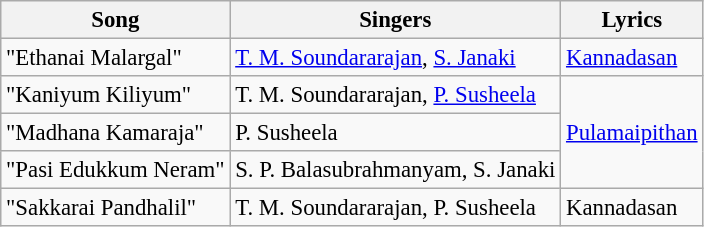<table class="wikitable" style="font-size:95%;">
<tr>
<th>Song</th>
<th>Singers</th>
<th>Lyrics</th>
</tr>
<tr>
<td>"Ethanai Malargal"</td>
<td><a href='#'>T. M. Soundararajan</a>, <a href='#'>S. Janaki</a></td>
<td><a href='#'>Kannadasan</a></td>
</tr>
<tr>
<td>"Kaniyum Kiliyum"</td>
<td>T. M. Soundararajan, <a href='#'>P. Susheela</a></td>
<td rowspan=3><a href='#'>Pulamaipithan</a></td>
</tr>
<tr>
<td>"Madhana Kamaraja"</td>
<td>P. Susheela</td>
</tr>
<tr>
<td>"Pasi Edukkum Neram"</td>
<td>S. P. Balasubrahmanyam, S. Janaki</td>
</tr>
<tr>
<td>"Sakkarai Pandhalil"</td>
<td>T. M. Soundararajan, P. Susheela</td>
<td>Kannadasan</td>
</tr>
</table>
